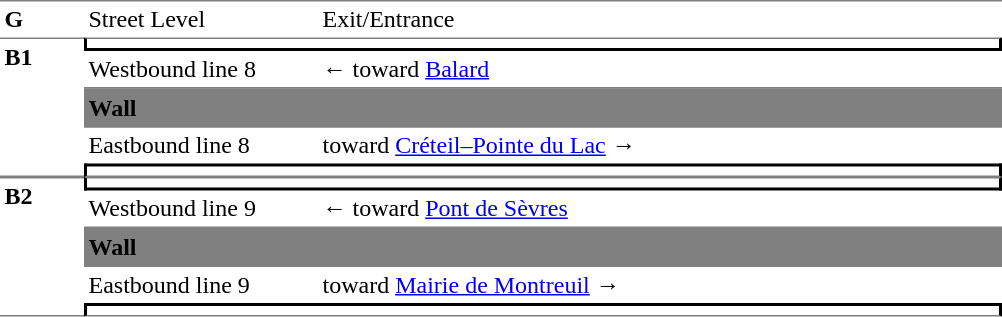<table border=0 cellspacing=0 cellpadding=3>
<tr>
<td style="border-top:solid 1px gray;" width=50 valign=top><strong>G</strong></td>
<td style="border-top:solid 1px gray;" width=100 valign=top>Street Level</td>
<td style="border-top:solid 1px gray;" width=450 valign=top>Exit/Entrance</td>
</tr>
<tr>
<td style="border-top:solid 1px gray;border-bottom:solid 1px gray;" width=50 rowspan=5 valign=top><strong>B1</strong></td>
<td style="border-top:solid 1px gray;border-right:solid 2px black;border-left:solid 2px black;border-bottom:solid 2px black;text-align:center;" colspan=2></td>
</tr>
<tr>
<td style="border-bottom:solid 1px gray;" width=150>Westbound line 8</td>
<td style="border-bottom:solid 1px gray;" width=450>←   toward <a href='#'>Balard</a> </td>
</tr>
<tr bgcolor="grey">
<td style="border-bottom:solid 1px gray;border-top:solid 1px gray;" colspan=2><strong>Wall</strong></td>
</tr>
<tr>
<td>Eastbound line 8</td>
<td>   toward <a href='#'>Créteil–Pointe du Lac</a>  →</td>
</tr>
<tr>
<td style="border-top:solid 2px black;border-right:solid 2px black;border-left:solid 2px black;border-bottom:solid 1px gray;text-align:center;" colspan=2></td>
</tr>
<tr>
<td style="border-top:solid 1px gray;border-bottom:solid 1px gray;" width=50 rowspan=5 valign=top><strong>B2</strong></td>
<td style="border-top:solid 1px gray;border-right:solid 2px black;border-left:solid 2px black;border-bottom:solid 2px black;text-align:center;" colspan=2></td>
</tr>
<tr>
<td style="border-bottom:solid 1px gray;">Westbound line 9</td>
<td style="border-bottom:solid 1px gray;">←   toward <a href='#'>Pont de Sèvres</a> </td>
</tr>
<tr bgcolor="grey">
<td style="border-bottom:solid 1px gray;border-top:solid 1px gray;" colspan=2><strong>Wall</strong></td>
</tr>
<tr>
<td>Eastbound line 9</td>
<td>   toward <a href='#'>Mairie de Montreuil</a>  →</td>
</tr>
<tr>
<td style="border-top:solid 2px black;border-right:solid 2px black;border-left:solid 2px black;border-bottom:solid 1px gray;text-align:center;" colspan=2></td>
</tr>
</table>
